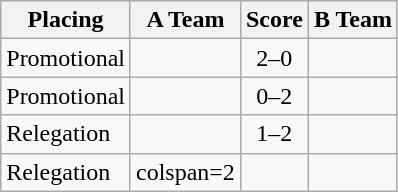<table class=wikitable style="border:1px solid #AAAAAA;">
<tr>
<th>Placing</th>
<th>A Team</th>
<th>Score</th>
<th>B Team</th>
</tr>
<tr>
<td>Promotional</td>
<td><strong></strong></td>
<td align="center">2–0</td>
<td></td>
</tr>
<tr>
<td>Promotional</td>
<td></td>
<td align="center">0–2</td>
<td><strong></strong></td>
</tr>
<tr>
<td>Relegation</td>
<td><em></em></td>
<td align="center">1–2</td>
<td><strong></strong></td>
</tr>
<tr>
<td>Relegation</td>
<td>colspan=2 </td>
<td><em></em></td>
</tr>
</table>
